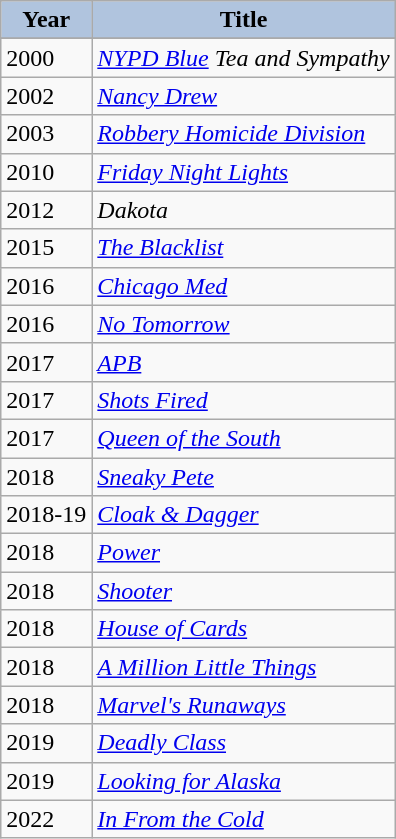<table class="wikitable">
<tr>
<th style="background:#B0C4DE;">Year</th>
<th style="background:#B0C4DE;">Title</th>
</tr>
<tr>
</tr>
<tr>
<td>2000</td>
<td><em><a href='#'>NYPD Blue</a> Tea and Sympathy</em></td>
</tr>
<tr>
<td>2002</td>
<td><em><a href='#'>Nancy Drew</a></em></td>
</tr>
<tr>
<td>2003</td>
<td><em><a href='#'>Robbery Homicide Division</a></em></td>
</tr>
<tr>
<td>2010</td>
<td><em><a href='#'>Friday Night Lights</a></em></td>
</tr>
<tr>
<td>2012</td>
<td><em>Dakota</em></td>
</tr>
<tr>
<td>2015</td>
<td><em><a href='#'>The Blacklist</a></em></td>
</tr>
<tr>
<td>2016</td>
<td><em><a href='#'>Chicago Med</a></em></td>
</tr>
<tr>
<td>2016</td>
<td><em><a href='#'>No Tomorrow</a></em></td>
</tr>
<tr>
<td>2017</td>
<td><em><a href='#'>APB</a></em></td>
</tr>
<tr>
<td>2017</td>
<td><em><a href='#'>Shots Fired</a></em></td>
</tr>
<tr>
<td>2017</td>
<td><em><a href='#'>Queen of the South</a></em></td>
</tr>
<tr>
<td>2018</td>
<td><em><a href='#'>Sneaky Pete</a></em></td>
</tr>
<tr>
<td>2018-19</td>
<td><em><a href='#'>Cloak & Dagger</a></em></td>
</tr>
<tr>
<td>2018</td>
<td><em><a href='#'>Power</a></em></td>
</tr>
<tr>
<td>2018</td>
<td><em><a href='#'>Shooter</a></em></td>
</tr>
<tr>
<td>2018</td>
<td><em><a href='#'>House of Cards</a></em></td>
</tr>
<tr>
<td>2018</td>
<td><em><a href='#'>A Million Little Things</a></em></td>
</tr>
<tr>
<td>2018</td>
<td><em><a href='#'>Marvel's Runaways</a></em></td>
</tr>
<tr>
<td>2019</td>
<td><em><a href='#'>Deadly Class</a></em></td>
</tr>
<tr>
<td>2019</td>
<td><em><a href='#'>Looking for Alaska</a></em></td>
</tr>
<tr>
<td>2022</td>
<td><em><a href='#'>In From the Cold</a></em></td>
</tr>
</table>
